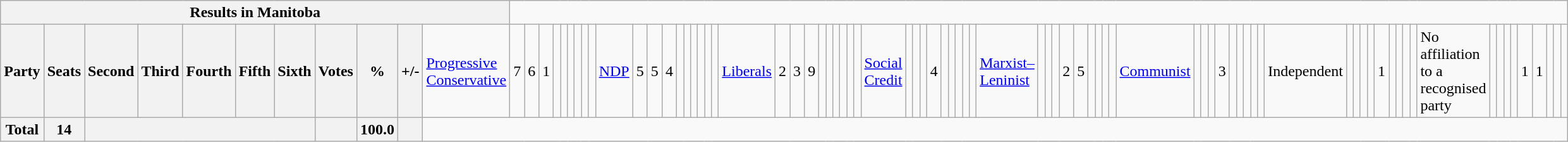<table class="wikitable">
<tr>
<th colspan=12>Results in Manitoba</th>
</tr>
<tr>
<th colspan=2>Party</th>
<th>Seats</th>
<th>Second</th>
<th>Third</th>
<th>Fourth</th>
<th>Fifth</th>
<th>Sixth</th>
<th>Votes</th>
<th>%</th>
<th>+/-<br></th>
<td><a href='#'>Progressive Conservative</a></td>
<td align="right">7</td>
<td align="right">6</td>
<td align="right">1</td>
<td align="right"></td>
<td align="right"></td>
<td align="right"></td>
<td align="right"></td>
<td align="right"></td>
<td align="right"><br></td>
<td><a href='#'>NDP</a></td>
<td align="right">5</td>
<td align="right">5</td>
<td align="right">4</td>
<td align="right"></td>
<td align="right"></td>
<td align="right"></td>
<td align="right"></td>
<td align="right"></td>
<td align="right"><br></td>
<td><a href='#'>Liberals</a></td>
<td align="right">2</td>
<td align="right">3</td>
<td align="right">9</td>
<td align="right"></td>
<td align="right"></td>
<td align="right"></td>
<td align="right"></td>
<td align="right"></td>
<td align="right"><br></td>
<td><a href='#'>Social Credit</a></td>
<td align="right"></td>
<td align="right"></td>
<td align="right"></td>
<td align="right">4</td>
<td align="right"></td>
<td align="right"></td>
<td align="right"></td>
<td align="right"></td>
<td align="right"><br></td>
<td><a href='#'>Marxist–Leninist</a></td>
<td align="right"></td>
<td align="right"></td>
<td align="right"></td>
<td align="right">2</td>
<td align="right">5</td>
<td align="right"></td>
<td align="right"></td>
<td align="right"></td>
<td align="right"><br></td>
<td><a href='#'>Communist</a></td>
<td align="right"></td>
<td align="right"></td>
<td align="right"></td>
<td align="right">3</td>
<td align="right"></td>
<td align="right"></td>
<td align="right"></td>
<td align="right"></td>
<td align="right"><br></td>
<td>Independent</td>
<td align="right"></td>
<td align="right"></td>
<td align="right"></td>
<td align="right"></td>
<td align="right">1</td>
<td align="right"></td>
<td align="right"></td>
<td align="right"></td>
<td align="right"><br></td>
<td>No affiliation to a recognised party</td>
<td align="right"></td>
<td align="right"></td>
<td align="right"></td>
<td align="right"></td>
<td align="right">1</td>
<td align="right">1</td>
<td align="right"></td>
<td align="right"></td>
<td align="right"></td>
</tr>
<tr>
<th colspan="2">Total</th>
<th>14</th>
<th colspan="5"></th>
<th></th>
<th>100.0</th>
<th></th>
</tr>
</table>
